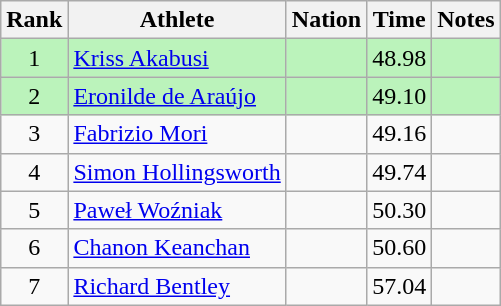<table class="wikitable sortable" style="text-align:center">
<tr>
<th>Rank</th>
<th>Athlete</th>
<th>Nation</th>
<th>Time</th>
<th>Notes</th>
</tr>
<tr style="background:#bbf3bb;">
<td>1</td>
<td align=left><a href='#'>Kriss Akabusi</a></td>
<td align=left></td>
<td>48.98</td>
<td></td>
</tr>
<tr style="background:#bbf3bb;">
<td>2</td>
<td align=left><a href='#'>Eronilde de Araújo</a></td>
<td align=left></td>
<td>49.10</td>
<td></td>
</tr>
<tr>
<td>3</td>
<td align=left><a href='#'>Fabrizio Mori</a></td>
<td align=left></td>
<td>49.16</td>
<td></td>
</tr>
<tr>
<td>4</td>
<td align=left><a href='#'>Simon Hollingsworth</a></td>
<td align=left></td>
<td>49.74</td>
<td></td>
</tr>
<tr>
<td>5</td>
<td align=left><a href='#'>Paweł Woźniak</a></td>
<td align=left></td>
<td>50.30</td>
<td></td>
</tr>
<tr>
<td>6</td>
<td align=left><a href='#'>Chanon Keanchan</a></td>
<td align=left></td>
<td>50.60</td>
<td></td>
</tr>
<tr>
<td>7</td>
<td align=left><a href='#'>Richard Bentley</a></td>
<td align=left></td>
<td>57.04</td>
<td></td>
</tr>
</table>
